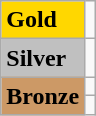<table class="wikitable">
<tr>
<td bgcolor="gold"><strong>Gold</strong></td>
<td></td>
</tr>
<tr>
<td bgcolor="silver"><strong>Silver</strong></td>
<td></td>
</tr>
<tr>
<td rowspan="2" bgcolor="#cc9966"><strong>Bronze</strong></td>
<td></td>
</tr>
<tr>
<td></td>
</tr>
</table>
